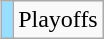<table class="wikitable" style="text-align:center;margin-left:1em;float:right">
<tr>
<td bgcolor=#97DEFF></td>
<td>Playoffs</td>
</tr>
</table>
